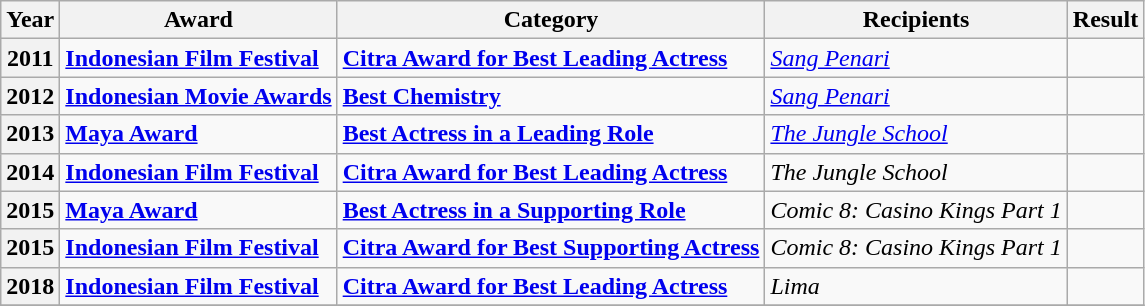<table class="wikitable sortable">
<tr>
<th>Year</th>
<th>Award</th>
<th>Category</th>
<th>Recipients</th>
<th>Result</th>
</tr>
<tr>
<th>2011</th>
<td><strong><a href='#'>Indonesian Film Festival</a></strong></td>
<td><strong><a href='#'>Citra Award for Best Leading Actress</a></strong></td>
<td><em><a href='#'>Sang Penari</a></em></td>
<td></td>
</tr>
<tr>
<th>2012</th>
<td><strong><a href='#'>Indonesian Movie Awards</a></strong></td>
<td><strong><a href='#'>Best Chemistry</a></strong> <strong></strong></td>
<td><em><a href='#'>Sang Penari</a></em></td>
<td></td>
</tr>
<tr>
<th>2013</th>
<td><strong><a href='#'>Maya Award</a></strong></td>
<td><strong><a href='#'>Best Actress in a Leading Role</a></strong></td>
<td><em><a href='#'>The Jungle School</a></em></td>
<td></td>
</tr>
<tr>
<th>2014</th>
<td><strong><a href='#'>Indonesian Film Festival</a></strong></td>
<td><strong><a href='#'>Citra Award for Best Leading Actress</a></strong></td>
<td><em>The Jungle School</em></td>
<td></td>
</tr>
<tr>
<th>2015</th>
<td><strong><a href='#'>Maya Award</a></strong></td>
<td><strong><a href='#'>Best Actress in a Supporting Role</a></strong></td>
<td><em>Comic 8: Casino Kings Part 1</em></td>
<td></td>
</tr>
<tr>
<th>2015</th>
<td><strong><a href='#'>Indonesian Film Festival</a></strong></td>
<td><strong><a href='#'>Citra Award for Best Supporting Actress</a></strong></td>
<td><em>Comic 8: Casino Kings Part 1</em></td>
<td></td>
</tr>
<tr>
<th>2018</th>
<td><strong><a href='#'>Indonesian Film Festival</a></strong></td>
<td><strong><a href='#'>Citra Award for Best Leading Actress</a></strong></td>
<td><em>Lima</em></td>
<td></td>
</tr>
<tr>
</tr>
</table>
